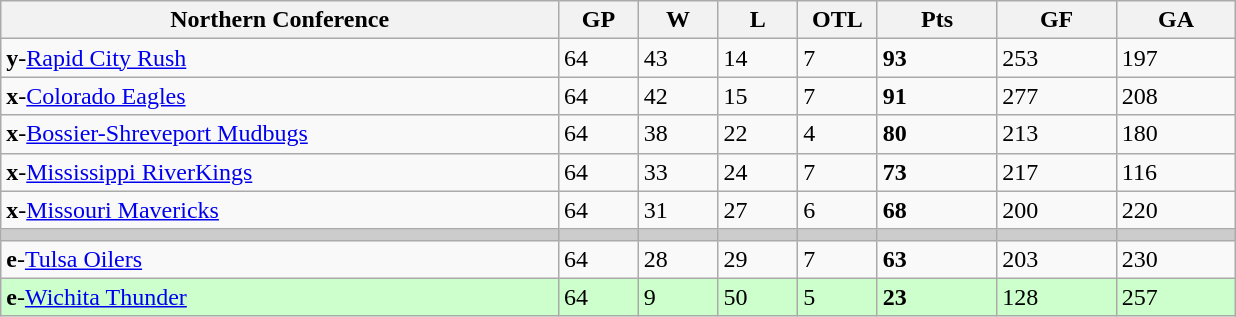<table class="wikitable">
<tr>
<th bgcolor="#DDDDFF" width="35%">Northern Conference</th>
<th bgcolor="#DDDDFF" width="5%">GP</th>
<th bgcolor="#DDDDFF" width="5%">W</th>
<th bgcolor="#DDDDFF" width="5%">L</th>
<th bgcolor="#DDDDFF" width="5%">OTL</th>
<th bgcolor="#DDDDFF" width="7.5%">Pts</th>
<th bgcolor="#DDDDFF" width="7.5%">GF</th>
<th bgcolor="#DDDDFF" width="7.5%">GA</th>
</tr>
<tr>
<td><strong>y</strong>-<a href='#'>Rapid City Rush</a></td>
<td>64</td>
<td>43</td>
<td>14</td>
<td>7</td>
<td><strong>93</strong></td>
<td>253</td>
<td>197</td>
</tr>
<tr>
<td><strong>x</strong>-<a href='#'>Colorado Eagles</a></td>
<td>64</td>
<td>42</td>
<td>15</td>
<td>7</td>
<td><strong>91</strong></td>
<td>277</td>
<td>208</td>
</tr>
<tr>
<td><strong>x</strong>-<a href='#'>Bossier-Shreveport Mudbugs</a></td>
<td>64</td>
<td>38</td>
<td>22</td>
<td>4</td>
<td><strong>80</strong></td>
<td>213</td>
<td>180</td>
</tr>
<tr>
<td><strong>x</strong>-<a href='#'>Mississippi RiverKings</a></td>
<td>64</td>
<td>33</td>
<td>24</td>
<td>7</td>
<td><strong>73</strong></td>
<td>217</td>
<td>116</td>
</tr>
<tr>
<td><strong>x</strong>-<a href='#'>Missouri Mavericks</a></td>
<td>64</td>
<td>31</td>
<td>27</td>
<td>6</td>
<td><strong>68</strong></td>
<td>200</td>
<td>220</td>
</tr>
<tr bgcolor="#cccccc">
<td></td>
<td></td>
<td></td>
<td></td>
<td></td>
<td></td>
<td></td>
<td></td>
</tr>
<tr>
<td><strong>e</strong>-<a href='#'>Tulsa Oilers</a></td>
<td>64</td>
<td>28</td>
<td>29</td>
<td>7</td>
<td><strong>63</strong></td>
<td>203</td>
<td>230</td>
</tr>
<tr bgcolor="#ccffcc">
<td><strong>e</strong>-<a href='#'>Wichita Thunder</a></td>
<td>64</td>
<td>9</td>
<td>50</td>
<td>5</td>
<td><strong>23</strong></td>
<td>128</td>
<td>257</td>
</tr>
</table>
